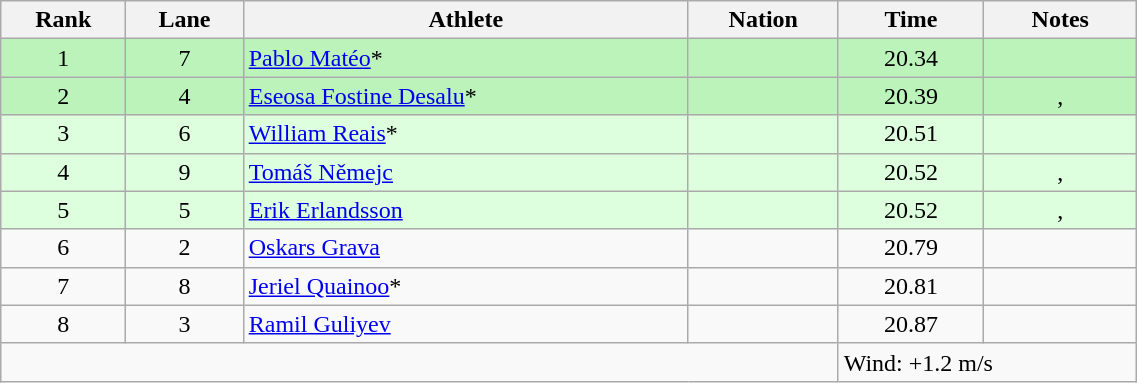<table class="wikitable sortable" style="text-align:center;width: 60%;">
<tr>
<th scope="col">Rank</th>
<th scope="col">Lane</th>
<th scope="col">Athlete</th>
<th scope="col">Nation</th>
<th scope="col">Time</th>
<th scope="col">Notes</th>
</tr>
<tr bgcolor=bbf3bb>
<td>1</td>
<td>7</td>
<td align=left><a href='#'>Pablo Matéo</a>*</td>
<td align=left></td>
<td>20.34</td>
<td></td>
</tr>
<tr bgcolor=bbf3bb>
<td>2</td>
<td>4</td>
<td align=left><a href='#'>Eseosa Fostine Desalu</a>*</td>
<td align=left></td>
<td>20.39</td>
<td>, </td>
</tr>
<tr bgcolor=ddffdd>
<td>3</td>
<td>6</td>
<td align=left><a href='#'>William Reais</a>*</td>
<td align=left></td>
<td>20.51</td>
<td></td>
</tr>
<tr bgcolor=ddffdd>
<td>4</td>
<td>9</td>
<td align=left><a href='#'>Tomáš Němejc</a></td>
<td align=left></td>
<td>20.52</td>
<td>, </td>
</tr>
<tr bgcolor=ddffdd>
<td>5</td>
<td>5</td>
<td align=left><a href='#'>Erik Erlandsson</a></td>
<td align=left></td>
<td>20.52</td>
<td>, </td>
</tr>
<tr>
<td>6</td>
<td>2</td>
<td align=left><a href='#'>Oskars Grava</a></td>
<td align=left></td>
<td>20.79</td>
<td></td>
</tr>
<tr>
<td>7</td>
<td>8</td>
<td align=left><a href='#'>Jeriel Quainoo</a>*</td>
<td align=left></td>
<td>20.81</td>
<td></td>
</tr>
<tr>
<td>8</td>
<td>3</td>
<td align=left><a href='#'>Ramil Guliyev</a></td>
<td align=left></td>
<td>20.87</td>
<td></td>
</tr>
<tr class="sortbottom">
<td colspan="4"></td>
<td colspan="2" style="text-align:left;">Wind: +1.2 m/s</td>
</tr>
</table>
